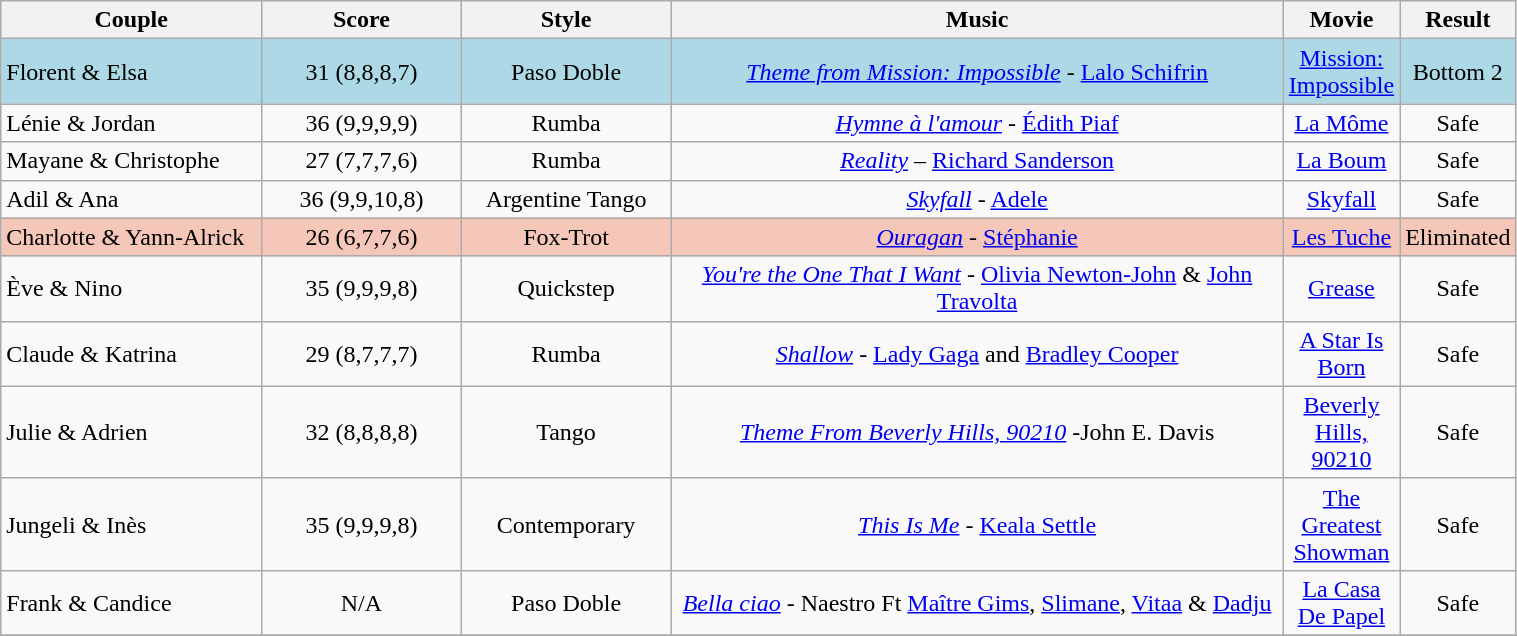<table class="wikitable" style="width:80%;">
<tr>
<th style="width:20%;">Couple</th>
<th style="width:15%;">Score</th>
<th style="width:15%;">Style</th>
<th style="width:65%;">Music</th>
<th style="width:15%;">Movie</th>
<th style="width:65%;">Result</th>
</tr>
<tr style="background:lightblue;">
<td>Florent & Elsa</td>
<td style="text-align:center;">31 (8,8,8,7)</td>
<td style="text-align:center;">Paso Doble</td>
<td style="text-align:center;"><em><a href='#'>Theme from Mission: Impossible</a></em> - <a href='#'>Lalo Schifrin</a></td>
<td style="text-align:center;"><a href='#'>Mission: Impossible</a></td>
<td style="text-align:center;">Bottom 2</td>
</tr>
<tr>
<td>Lénie & Jordan</td>
<td style="text-align:center;">36 (9,9,9,9)</td>
<td style="text-align:center;">Rumba</td>
<td style="text-align:center;"><em><a href='#'>Hymne à l'amour</a></em> - <a href='#'>Édith Piaf</a></td>
<td style="text-align:center;"><a href='#'>La Môme</a></td>
<td style="text-align:center;">Safe</td>
</tr>
<tr>
<td>Mayane & Christophe</td>
<td style="text-align:center;">27 (7,7,7,6)</td>
<td style="text-align:center;">Rumba</td>
<td style="text-align:center;"><em><a href='#'>Reality</a></em> – <a href='#'>Richard Sanderson</a></td>
<td style="text-align:center;"><a href='#'>La Boum</a></td>
<td style="text-align:center;">Safe</td>
</tr>
<tr>
<td>Adil & Ana</td>
<td style="text-align:center;">36 (9,9,10,8)</td>
<td style="text-align:center;">Argentine Tango</td>
<td style="text-align:center;"><em><a href='#'>Skyfall</a></em> - <a href='#'>Adele</a></td>
<td style="text-align:center;"><a href='#'>Skyfall</a></td>
<td style="text-align:center;">Safe</td>
</tr>
<tr style="background:#f4c7b8;">
<td>Charlotte & Yann-Alrick</td>
<td style="text-align:center;">26 (6,7,7,6)</td>
<td style="text-align:center;">Fox-Trot</td>
<td style="text-align:center;"><em><a href='#'>Ouragan</a></em> - <a href='#'>Stéphanie</a></td>
<td style="text-align:center;"><a href='#'>Les Tuche</a></td>
<td style="text-align:center;">Eliminated</td>
</tr>
<tr>
<td>Ève & Nino</td>
<td style="text-align:center;">35 (9,9,9,8)</td>
<td style="text-align:center;">Quickstep</td>
<td style="text-align:center;"><em><a href='#'>You're the One That I Want</a></em> - <a href='#'>Olivia Newton-John</a> & <a href='#'>John Travolta</a></td>
<td style="text-align:center;"><a href='#'>Grease</a></td>
<td style="text-align:center;">Safe</td>
</tr>
<tr>
<td>Claude & Katrina</td>
<td style="text-align:center;">29 (8,7,7,7)</td>
<td style="text-align:center;">Rumba</td>
<td style="text-align:center;"><em><a href='#'>Shallow</a></em> - <a href='#'>Lady Gaga</a> and <a href='#'>Bradley Cooper</a></td>
<td style="text-align:center;"><a href='#'>A Star Is Born</a></td>
<td style="text-align:center;">Safe</td>
</tr>
<tr>
<td>Julie & Adrien</td>
<td style="text-align:center;">32 (8,8,8,8)</td>
<td style="text-align:center;">Tango</td>
<td style="text-align:center;"><em><a href='#'>Theme From Beverly Hills, 90210</a></em> -John E. Davis</td>
<td style="text-align:center;"><a href='#'>Beverly Hills, 90210</a></td>
<td style="text-align:center;">Safe</td>
</tr>
<tr>
<td>Jungeli & Inès</td>
<td style="text-align:center;">35 (9,9,9,8)</td>
<td style="text-align:center;">Contemporary</td>
<td style="text-align:center;"><a href='#'><em>This Is Me</em></a> - <a href='#'>Keala Settle</a></td>
<td style="text-align:center;"><a href='#'>The Greatest Showman</a></td>
<td style="text-align:center;">Safe</td>
</tr>
<tr>
<td>Frank & Candice</td>
<td style="text-align:center;">N/A</td>
<td style="text-align:center;">Paso Doble</td>
<td style="text-align:center;"><em><a href='#'>Bella ciao</a></em> - Naestro Ft <a href='#'>Maître Gims</a>, <a href='#'>Slimane</a>, <a href='#'>Vitaa</a> & <a href='#'>Dadju</a></td>
<td style="text-align:center;"><a href='#'>La Casa De Papel</a></td>
<td style="text-align:center;">Safe</td>
</tr>
<tr>
</tr>
</table>
